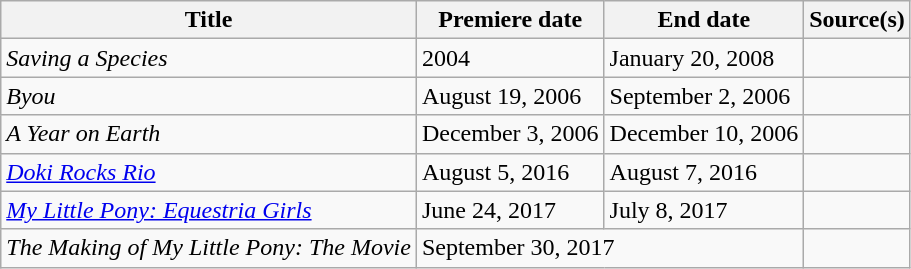<table class="wikitable sortable">
<tr>
<th>Title</th>
<th>Premiere date</th>
<th>End date</th>
<th>Source(s)</th>
</tr>
<tr>
<td><em>Saving a Species</em></td>
<td>2004</td>
<td>January 20, 2008</td>
<td></td>
</tr>
<tr>
<td><em>Byou</em></td>
<td>August 19, 2006</td>
<td>September 2, 2006</td>
<td></td>
</tr>
<tr>
<td><em>A Year on Earth</em></td>
<td>December 3, 2006</td>
<td>December 10, 2006</td>
<td></td>
</tr>
<tr>
<td><em><a href='#'>Doki Rocks Rio</a></em></td>
<td>August 5, 2016</td>
<td>August 7, 2016</td>
<td></td>
</tr>
<tr>
<td><em><a href='#'>My Little Pony: Equestria Girls</a></em></td>
<td>June 24, 2017</td>
<td>July 8, 2017</td>
<td></td>
</tr>
<tr>
<td><em>The Making of My Little Pony: The Movie</em></td>
<td colspan=2>September 30, 2017</td>
<td></td>
</tr>
</table>
